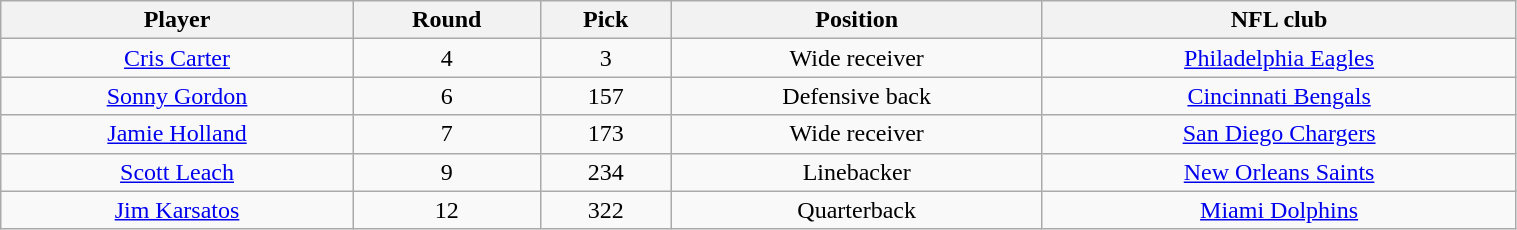<table class="wikitable" width="80%">
<tr>
<th>Player</th>
<th>Round</th>
<th>Pick</th>
<th>Position</th>
<th>NFL club</th>
</tr>
<tr align="center" bgcolor="">
<td><a href='#'>Cris Carter</a></td>
<td>4</td>
<td>3</td>
<td>Wide receiver</td>
<td><a href='#'>Philadelphia Eagles</a></td>
</tr>
<tr align="center" bgcolor="">
<td><a href='#'>Sonny Gordon</a></td>
<td>6</td>
<td>157</td>
<td>Defensive back</td>
<td><a href='#'>Cincinnati Bengals</a></td>
</tr>
<tr align="center" bgcolor="">
<td><a href='#'>Jamie Holland</a></td>
<td>7</td>
<td>173</td>
<td>Wide receiver</td>
<td><a href='#'>San Diego Chargers</a></td>
</tr>
<tr align="center" bgcolor="">
<td><a href='#'>Scott Leach</a></td>
<td>9</td>
<td>234</td>
<td>Linebacker</td>
<td><a href='#'>New Orleans Saints</a></td>
</tr>
<tr align="center" bgcolor="">
<td><a href='#'>Jim Karsatos</a></td>
<td>12</td>
<td>322</td>
<td>Quarterback</td>
<td><a href='#'>Miami Dolphins</a></td>
</tr>
</table>
